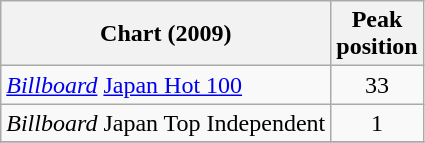<table class="wikitable sortable">
<tr>
<th>Chart (2009)</th>
<th>Peak<br>position</th>
</tr>
<tr>
<td><em><a href='#'>Billboard</a></em> <a href='#'>Japan Hot 100</a></td>
<td align="center">33</td>
</tr>
<tr>
<td><em>Billboard</em> Japan Top Independent</td>
<td align="center">1</td>
</tr>
<tr>
</tr>
</table>
